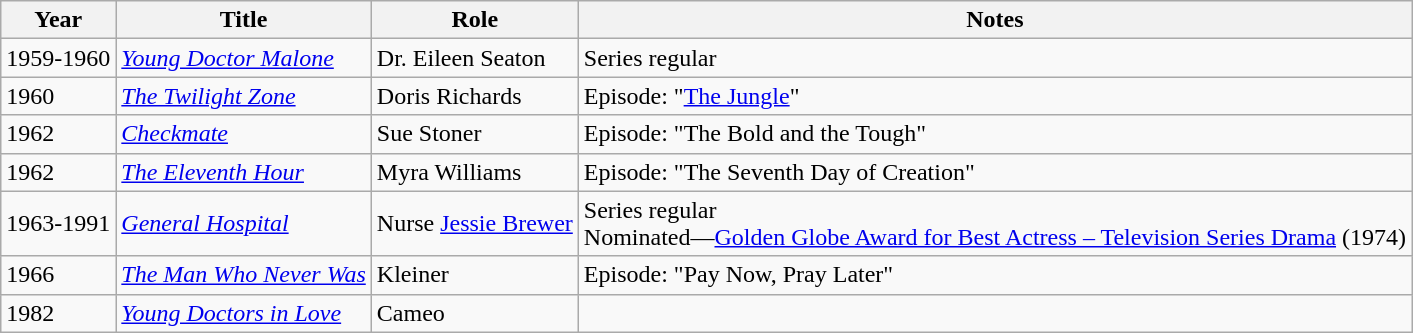<table class="wikitable sortable">
<tr>
<th>Year</th>
<th>Title</th>
<th>Role</th>
<th class="unsortable">Notes</th>
</tr>
<tr>
<td>1959-1960</td>
<td><em><a href='#'>Young Doctor Malone</a></em></td>
<td>Dr. Eileen Seaton</td>
<td>Series regular</td>
</tr>
<tr>
<td>1960</td>
<td><em><a href='#'>The Twilight Zone</a></em></td>
<td>Doris Richards</td>
<td>Episode: "<a href='#'>The Jungle</a>"</td>
</tr>
<tr>
<td>1962</td>
<td><em><a href='#'>Checkmate</a></em></td>
<td>Sue Stoner</td>
<td>Episode: "The Bold and the Tough"</td>
</tr>
<tr>
<td>1962</td>
<td><em><a href='#'>The Eleventh Hour</a></em></td>
<td>Myra Williams</td>
<td>Episode: "The Seventh Day of Creation"</td>
</tr>
<tr>
<td>1963-1991</td>
<td><em><a href='#'>General Hospital</a></em></td>
<td>Nurse <a href='#'>Jessie Brewer</a></td>
<td>Series regular<br>Nominated—<a href='#'>Golden Globe Award for Best Actress – Television Series Drama</a> (1974)</td>
</tr>
<tr>
<td>1966</td>
<td><em><a href='#'>The Man Who Never Was</a></em></td>
<td>Kleiner</td>
<td>Episode: "Pay Now, Pray Later"</td>
</tr>
<tr>
<td>1982</td>
<td><em><a href='#'>Young Doctors in Love</a></em></td>
<td>Cameo</td>
<td></td>
</tr>
</table>
